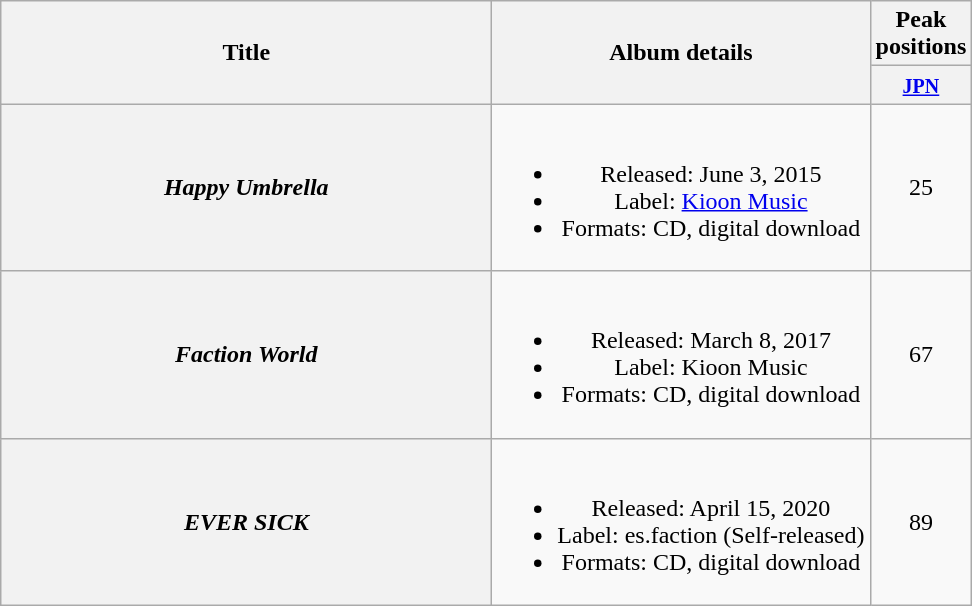<table class="wikitable plainrowheaders" style="text-align:center;">
<tr>
<th rowspan="2" style="width:20em;">Title</th>
<th rowspan="2">Album details</th>
<th colspan="1">Peak positions</th>
</tr>
<tr>
<th style="width:2.5em;"><small><a href='#'>JPN</a></small><br></th>
</tr>
<tr>
<th scope="row"><em>Happy Umbrella</em></th>
<td><br><ul><li>Released: June 3, 2015 </li><li>Label: <a href='#'>Kioon Music</a></li><li>Formats: CD, digital download</li></ul></td>
<td>25</td>
</tr>
<tr>
<th scope="row"><em>Faction World</em></th>
<td><br><ul><li>Released: March 8, 2017 </li><li>Label: Kioon Music</li><li>Formats: CD, digital download</li></ul></td>
<td>67</td>
</tr>
<tr>
<th scope="row"><em>EVER SICK</em></th>
<td><br><ul><li>Released: April 15, 2020 </li><li>Label: es.faction (Self-released)</li><li>Formats: CD, digital download</li></ul></td>
<td>89</td>
</tr>
</table>
